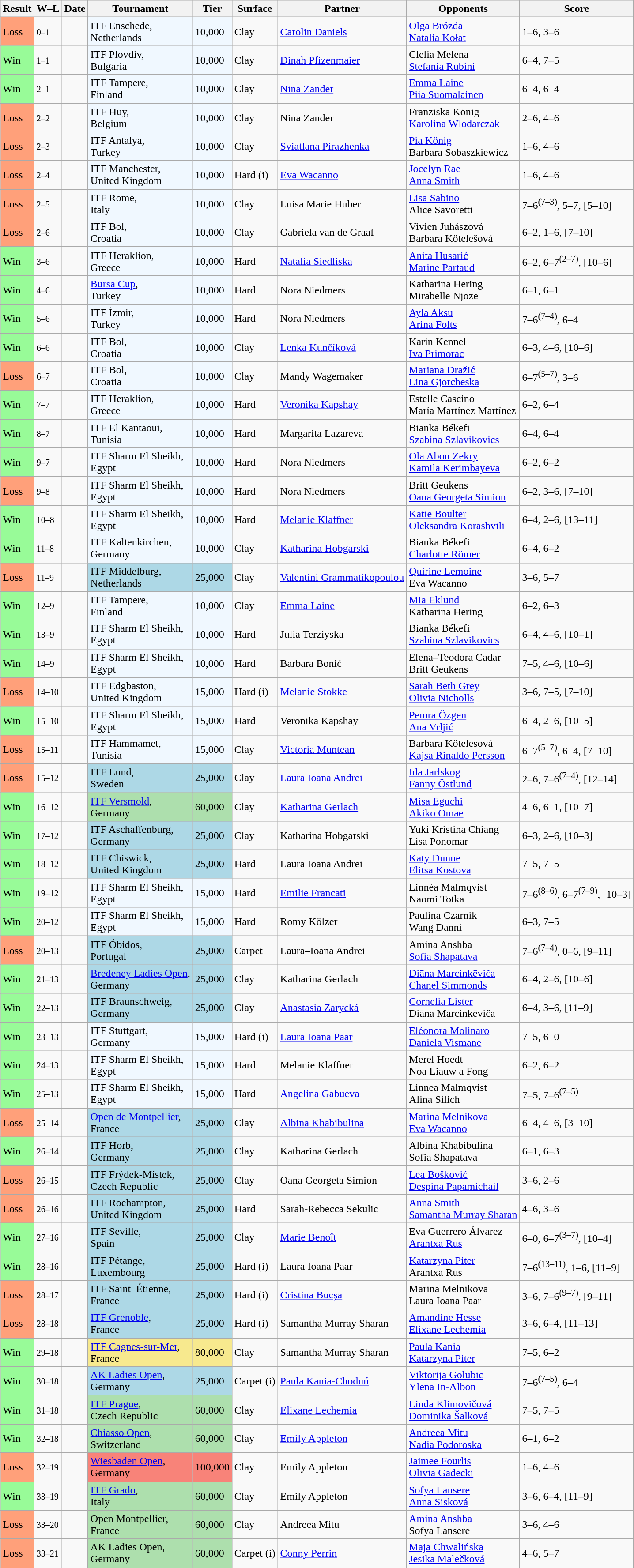<table class="sortable wikitable nowrap">
<tr>
<th>Result</th>
<th class="unsortable">W–L</th>
<th>Date</th>
<th>Tournament</th>
<th>Tier</th>
<th>Surface</th>
<th>Partner</th>
<th>Opponents</th>
<th class="unsortable">Score</th>
</tr>
<tr>
<td style="background:#ffa07a;">Loss</td>
<td><small>0–1</small></td>
<td></td>
<td style="background:#f0f8ff;">ITF Enschede, <br> Netherlands</td>
<td style="background:#f0f8ff;">10,000</td>
<td>Clay</td>
<td> <a href='#'>Carolin Daniels</a></td>
<td> <a href='#'>Olga Brózda</a> <br>  <a href='#'>Natalia Kołat</a></td>
<td>1–6, 3–6</td>
</tr>
<tr>
<td style="background:#98fb98;">Win</td>
<td><small>1–1</small></td>
<td></td>
<td style="background:#f0f8ff;">ITF Plovdiv, <br> Bulgaria</td>
<td style="background:#f0f8ff;">10,000</td>
<td>Clay</td>
<td> <a href='#'>Dinah Pfizenmaier</a></td>
<td> Clelia Melena <br>  <a href='#'>Stefania Rubini</a></td>
<td>6–4, 7–5</td>
</tr>
<tr>
<td style="background:#98fb98;">Win</td>
<td><small>2–1</small></td>
<td></td>
<td style="background:#f0f8ff;">ITF Tampere, <br> Finland</td>
<td style="background:#f0f8ff;">10,000</td>
<td>Clay</td>
<td> <a href='#'>Nina Zander</a></td>
<td> <a href='#'>Emma Laine</a> <br>  <a href='#'>Piia Suomalainen</a></td>
<td>6–4, 6–4</td>
</tr>
<tr>
<td style="background:#ffa07a;">Loss</td>
<td><small>2–2</small></td>
<td></td>
<td style="background:#f0f8ff;">ITF Huy, <br> Belgium</td>
<td style="background:#f0f8ff;">10,000</td>
<td>Clay</td>
<td> Nina Zander</td>
<td> Franziska König <br>  <a href='#'>Karolina Wlodarczak</a></td>
<td>2–6, 4–6</td>
</tr>
<tr>
<td style="background:#ffa07a;">Loss</td>
<td><small>2–3</small></td>
<td></td>
<td style="background:#f0f8ff;">ITF Antalya, <br> Turkey</td>
<td style="background:#f0f8ff;">10,000</td>
<td>Clay</td>
<td> <a href='#'>Sviatlana Pirazhenka</a></td>
<td> <a href='#'>Pia König</a> <br>  Barbara Sobaszkiewicz</td>
<td>1–6, 4–6</td>
</tr>
<tr>
<td style="background:#ffa07a;">Loss</td>
<td><small>2–4</small></td>
<td></td>
<td style="background:#f0f8ff;">ITF Manchester, <br> United Kingdom</td>
<td style="background:#f0f8ff;">10,000</td>
<td>Hard (i)</td>
<td> <a href='#'>Eva Wacanno</a></td>
<td> <a href='#'>Jocelyn Rae</a> <br>  <a href='#'>Anna Smith</a></td>
<td>1–6, 4–6</td>
</tr>
<tr>
<td style="background:#ffa07a;">Loss</td>
<td><small>2–5</small></td>
<td></td>
<td style="background:#f0f8ff;">ITF Rome, <br> Italy</td>
<td style="background:#f0f8ff;">10,000</td>
<td>Clay</td>
<td> Luisa Marie Huber</td>
<td> <a href='#'>Lisa Sabino</a> <br>  Alice Savoretti</td>
<td>7–6<sup>(7–3)</sup>, 5–7, [5–10]</td>
</tr>
<tr>
<td style="background:#ffa07a;">Loss</td>
<td><small>2–6</small></td>
<td></td>
<td style="background:#f0f8ff;">ITF Bol, <br> Croatia</td>
<td style="background:#f0f8ff;">10,000</td>
<td>Clay</td>
<td> Gabriela van de Graaf</td>
<td> Vivien Juhászová <br>  Barbara Kötelešová</td>
<td>6–2, 1–6, [7–10]</td>
</tr>
<tr>
<td style="background:#98fb98;">Win</td>
<td><small>3–6</small></td>
<td></td>
<td style="background:#f0f8ff;">ITF Heraklion, <br> Greece</td>
<td style="background:#f0f8ff;">10,000</td>
<td>Hard</td>
<td> <a href='#'>Natalia Siedliska</a></td>
<td> <a href='#'>Anita Husarić</a> <br>  <a href='#'>Marine Partaud</a></td>
<td>6–2, 6–7<sup>(2–7)</sup>, [10–6]</td>
</tr>
<tr>
<td style="background:#98fb98;">Win</td>
<td><small>4–6</small></td>
<td></td>
<td style="background:#f0f8ff;"><a href='#'>Bursa Cup</a>, <br> Turkey</td>
<td style="background:#f0f8ff;">10,000</td>
<td>Hard</td>
<td> Nora Niedmers</td>
<td> Katharina Hering <br>  Mirabelle Njoze</td>
<td>6–1, 6–1</td>
</tr>
<tr>
<td style="background:#98fb98;">Win</td>
<td><small>5–6</small></td>
<td></td>
<td style="background:#f0f8ff;">ITF İzmir, <br> Turkey</td>
<td style="background:#f0f8ff;">10,000</td>
<td>Hard</td>
<td> Nora Niedmers</td>
<td> <a href='#'>Ayla Aksu</a> <br>  <a href='#'>Arina Folts</a></td>
<td>7–6<sup>(7–4)</sup>, 6–4</td>
</tr>
<tr>
<td style="background:#98fb98;">Win</td>
<td><small>6–6</small></td>
<td></td>
<td style="background:#f0f8ff;">ITF Bol, <br> Croatia</td>
<td style="background:#f0f8ff;">10,000</td>
<td>Clay</td>
<td> <a href='#'>Lenka Kunčíková</a></td>
<td> Karin Kennel <br>  <a href='#'>Iva Primorac</a></td>
<td>6–3, 4–6, [10–6]</td>
</tr>
<tr>
<td style="background:#ffa07a;">Loss</td>
<td><small>6–7</small></td>
<td></td>
<td style="background:#f0f8ff;">ITF Bol, <br> Croatia</td>
<td style="background:#f0f8ff;">10,000</td>
<td>Clay</td>
<td> Mandy Wagemaker</td>
<td> <a href='#'>Mariana Dražić</a> <br>  <a href='#'>Lina Gjorcheska</a></td>
<td>6–7<sup>(5–7)</sup>, 3–6</td>
</tr>
<tr>
<td style="background:#98fb98;">Win</td>
<td><small>7–7</small></td>
<td></td>
<td style="background:#f0f8ff;">ITF Heraklion, <br> Greece</td>
<td style="background:#f0f8ff;">10,000</td>
<td>Hard</td>
<td> <a href='#'>Veronika Kapshay</a></td>
<td> Estelle Cascino <br>  María Martínez Martínez</td>
<td>6–2, 6–4</td>
</tr>
<tr>
<td style="background:#98fb98;">Win</td>
<td><small>8–7</small></td>
<td></td>
<td style="background:#f0f8ff;">ITF El Kantaoui, <br> Tunisia</td>
<td style="background:#f0f8ff;">10,000</td>
<td>Hard</td>
<td> Margarita Lazareva</td>
<td> Bianka Békefi <br>  <a href='#'>Szabina Szlavikovics</a></td>
<td>6–4, 6–4</td>
</tr>
<tr>
<td style="background:#98fb98;">Win</td>
<td><small>9–7</small></td>
<td></td>
<td style="background:#f0f8ff;">ITF Sharm El Sheikh, <br> Egypt</td>
<td style="background:#f0f8ff;">10,000</td>
<td>Hard</td>
<td> Nora Niedmers</td>
<td> <a href='#'>Ola Abou Zekry</a> <br>  <a href='#'>Kamila Kerimbayeva</a></td>
<td>6–2, 6–2</td>
</tr>
<tr>
<td style="background:#ffa07a;">Loss</td>
<td><small>9–8</small></td>
<td></td>
<td style="background:#f0f8ff;">ITF Sharm El Sheikh, <br> Egypt</td>
<td style="background:#f0f8ff;">10,000</td>
<td>Hard</td>
<td> Nora Niedmers</td>
<td> Britt Geukens <br>  <a href='#'>Oana Georgeta Simion</a></td>
<td>6–2, 3–6, [7–10]</td>
</tr>
<tr>
<td style="background:#98fb98;">Win</td>
<td><small>10–8</small></td>
<td></td>
<td style="background:#f0f8ff;">ITF Sharm El Sheikh, <br> Egypt</td>
<td style="background:#f0f8ff;">10,000</td>
<td>Hard</td>
<td> <a href='#'>Melanie Klaffner</a></td>
<td> <a href='#'>Katie Boulter</a> <br>  <a href='#'>Oleksandra Korashvili</a></td>
<td>6–4, 2–6, [13–11]</td>
</tr>
<tr>
<td style="background:#98fb98;">Win</td>
<td><small>11–8</small></td>
<td></td>
<td style="background:#f0f8ff;">ITF Kaltenkirchen, <br> Germany</td>
<td style="background:#f0f8ff;">10,000</td>
<td>Clay</td>
<td> <a href='#'>Katharina Hobgarski</a></td>
<td> Bianka Békefi <br>  <a href='#'>Charlotte Römer</a></td>
<td>6–4, 6–2</td>
</tr>
<tr>
<td style="background:#ffa07a;">Loss</td>
<td><small>11–9</small></td>
<td></td>
<td style="background:lightblue;">ITF Middelburg, <br> Netherlands</td>
<td style="background:lightblue;">25,000</td>
<td>Clay</td>
<td> <a href='#'>Valentini Grammatikopoulou</a></td>
<td> <a href='#'>Quirine Lemoine</a> <br>  Eva Wacanno</td>
<td>3–6, 5–7</td>
</tr>
<tr>
<td style="background:#98fb98;">Win</td>
<td><small>12–9</small></td>
<td></td>
<td style="background:#f0f8ff;">ITF Tampere, <br> Finland</td>
<td style="background:#f0f8ff;">10,000</td>
<td>Clay</td>
<td> <a href='#'>Emma Laine</a></td>
<td> <a href='#'>Mia Eklund</a> <br>  Katharina Hering</td>
<td>6–2, 6–3</td>
</tr>
<tr>
<td style="background:#98fb98;">Win</td>
<td><small>13–9</small></td>
<td></td>
<td style="background:#f0f8ff;">ITF Sharm El Sheikh, <br> Egypt</td>
<td style="background:#f0f8ff;">10,000</td>
<td>Hard</td>
<td> Julia Terziyska</td>
<td> Bianka Békefi <br>  <a href='#'>Szabina Szlavikovics</a></td>
<td>6–4, 4–6, [10–1]</td>
</tr>
<tr>
<td style="background:#98fb98;">Win</td>
<td><small>14–9</small></td>
<td></td>
<td style="background:#f0f8ff;">ITF Sharm El Sheikh, <br> Egypt</td>
<td style="background:#f0f8ff;">10,000</td>
<td>Hard</td>
<td> Barbara Bonić</td>
<td> Elena–Teodora Cadar <br>  Britt Geukens</td>
<td>7–5, 4–6, [10–6]</td>
</tr>
<tr>
<td style="background:#ffa07a;">Loss</td>
<td><small>14–10</small></td>
<td></td>
<td style="background:#f0f8ff;">ITF Edgbaston, <br> United Kingdom</td>
<td style="background:#f0f8ff;">15,000</td>
<td>Hard (i)</td>
<td> <a href='#'>Melanie Stokke</a></td>
<td> <a href='#'>Sarah Beth Grey</a> <br>  <a href='#'>Olivia Nicholls</a></td>
<td>3–6, 7–5, [7–10]</td>
</tr>
<tr>
<td style="background:#98fb98;">Win</td>
<td><small>15–10</small></td>
<td></td>
<td style="background:#f0f8ff;">ITF Sharm El Sheikh, <br> Egypt</td>
<td style="background:#f0f8ff;">15,000</td>
<td>Hard</td>
<td> Veronika Kapshay</td>
<td> <a href='#'>Pemra Özgen</a> <br>  <a href='#'>Ana Vrljić</a></td>
<td>6–4, 2–6, [10–5]</td>
</tr>
<tr>
<td style="background:#ffa07a;">Loss</td>
<td><small>15–11</small></td>
<td></td>
<td style="background:#f0f8ff;">ITF Hammamet, <br> Tunisia</td>
<td style="background:#f0f8ff;">15,000</td>
<td>Clay</td>
<td> <a href='#'>Victoria Muntean</a></td>
<td> Barbara Kötelesová <br>  <a href='#'>Kajsa Rinaldo Persson</a></td>
<td>6–7<sup>(5–7)</sup>, 6–4, [7–10]</td>
</tr>
<tr>
<td style="background:#ffa07a;">Loss</td>
<td><small>15–12</small></td>
<td></td>
<td style="background:lightblue;">ITF Lund, <br> Sweden</td>
<td style="background:lightblue;">25,000</td>
<td>Clay</td>
<td> <a href='#'>Laura Ioana Andrei</a></td>
<td> <a href='#'>Ida Jarlskog</a> <br>  <a href='#'>Fanny Östlund</a></td>
<td>2–6, 7–6<sup>(7–4)</sup>, [12–14]</td>
</tr>
<tr>
<td style="background:#98fb98;">Win</td>
<td><small>16–12</small></td>
<td><a href='#'></a></td>
<td style="background:#addfad;"><a href='#'>ITF Versmold</a>, <br> Germany</td>
<td style="background:#addfad;">60,000</td>
<td>Clay</td>
<td> <a href='#'>Katharina Gerlach</a></td>
<td> <a href='#'>Misa Eguchi</a> <br>  <a href='#'>Akiko Omae</a></td>
<td>4–6, 6–1, [10–7]</td>
</tr>
<tr>
<td style="background:#98fb98;">Win</td>
<td><small>17–12</small></td>
<td></td>
<td style="background:lightblue;">ITF Aschaffenburg, <br> Germany</td>
<td style="background:lightblue;">25,000</td>
<td>Clay</td>
<td> Katharina Hobgarski</td>
<td> Yuki Kristina Chiang <br>  Lisa Ponomar</td>
<td>6–3, 2–6, [10–3]</td>
</tr>
<tr>
<td style="background:#98fb98;">Win</td>
<td><small>18–12</small></td>
<td></td>
<td style="background:lightblue;">ITF Chiswick, <br> United Kingdom</td>
<td style="background:lightblue;">25,000</td>
<td>Hard</td>
<td> Laura Ioana Andrei</td>
<td> <a href='#'>Katy Dunne</a> <br>  <a href='#'>Elitsa Kostova</a></td>
<td>7–5, 7–5</td>
</tr>
<tr>
<td style="background:#98fb98;">Win</td>
<td><small>19–12</small></td>
<td></td>
<td style="background:#f0f8ff;">ITF Sharm El Sheikh, <br> Egypt</td>
<td style="background:#f0f8ff;">15,000</td>
<td>Hard</td>
<td> <a href='#'>Emilie Francati</a></td>
<td> Linnéa Malmqvist <br>  Naomi Totka</td>
<td>7–6<sup>(8–6)</sup>, 6–7<sup>(7–9)</sup>, [10–3]</td>
</tr>
<tr>
<td style="background:#98fb98;">Win</td>
<td><small>20–12</small></td>
<td></td>
<td style="background:#f0f8ff;">ITF Sharm El Sheikh, <br> Egypt</td>
<td style="background:#f0f8ff;">15,000</td>
<td>Hard</td>
<td> Romy Kölzer</td>
<td> Paulina Czarnik <br>  Wang Danni</td>
<td>6–3, 7–5</td>
</tr>
<tr>
<td style="background:#ffa07a;">Loss</td>
<td><small>20–13</small></td>
<td></td>
<td style="background:lightblue;">ITF Óbidos, <br> Portugal</td>
<td style="background:lightblue;">25,000</td>
<td>Carpet</td>
<td> Laura–Ioana Andrei</td>
<td> Amina Anshba <br>  <a href='#'>Sofia Shapatava</a></td>
<td>7–6<sup>(7–4)</sup>, 0–6, [9–11]</td>
</tr>
<tr>
<td style="background:#98fb98;">Win</td>
<td><small>21–13</small></td>
<td></td>
<td style="background:lightblue;"><a href='#'>Bredeney Ladies Open</a>, <br> Germany</td>
<td style="background:lightblue;">25,000</td>
<td>Clay</td>
<td> Katharina Gerlach</td>
<td> <a href='#'>Diāna Marcinkēviča</a> <br>  <a href='#'>Chanel Simmonds</a></td>
<td>6–4, 2–6, [10–6]</td>
</tr>
<tr>
<td style="background:#98fb98;">Win</td>
<td><small>22–13</small></td>
<td></td>
<td style="background:lightblue;">ITF Braunschweig, <br> Germany</td>
<td style="background:lightblue;">25,000</td>
<td>Clay</td>
<td> <a href='#'>Anastasia Zarycká</a></td>
<td> <a href='#'>Cornelia Lister</a> <br>  Diāna Marcinkēviča</td>
<td>6–4, 3–6, [11–9]</td>
</tr>
<tr>
<td style="background:#98fb98;">Win</td>
<td><small>23–13</small></td>
<td></td>
<td style="background:#f0f8ff;">ITF Stuttgart, <br> Germany</td>
<td style="background:#f0f8ff;">15,000</td>
<td>Hard (i)</td>
<td> <a href='#'>Laura Ioana Paar</a></td>
<td> <a href='#'>Eléonora Molinaro</a> <br>  <a href='#'>Daniela Vismane</a></td>
<td>7–5, 6–0</td>
</tr>
<tr>
<td style="background:#98fb98;">Win</td>
<td><small>24–13</small></td>
<td></td>
<td style="background:#f0f8ff;">ITF Sharm El Sheikh, <br> Egypt</td>
<td style="background:#f0f8ff;">15,000</td>
<td>Hard</td>
<td> Melanie Klaffner</td>
<td> Merel Hoedt <br>  Noa Liauw a Fong</td>
<td>6–2, 6–2</td>
</tr>
<tr>
<td style="background:#98fb98;">Win</td>
<td><small>25–13</small></td>
<td></td>
<td style="background:#f0f8ff;">ITF Sharm El Sheikh, <br> Egypt</td>
<td style="background:#f0f8ff;">15,000</td>
<td>Hard</td>
<td> <a href='#'>Angelina Gabueva</a></td>
<td> Linnea Malmqvist <br>  Alina Silich</td>
<td>7–5, 7–6<sup>(7–5)</sup></td>
</tr>
<tr>
<td bgcolor="FFA07A">Loss</td>
<td><small>25–14</small></td>
<td></td>
<td style="background:lightblue;"><a href='#'>Open de Montpellier</a>, <br> France</td>
<td style="background:lightblue;">25,000</td>
<td>Clay</td>
<td> <a href='#'>Albina Khabibulina</a></td>
<td> <a href='#'>Marina Melnikova</a> <br>  <a href='#'>Eva Wacanno</a></td>
<td>6–4, 4–6, [3–10]</td>
</tr>
<tr>
<td style="background:#98fb98;">Win</td>
<td><small>26–14</small></td>
<td></td>
<td style="background:lightblue;">ITF Horb, <br> Germany</td>
<td style="background:lightblue;">25,000</td>
<td>Clay</td>
<td> Katharina Gerlach</td>
<td> Albina Khabibulina <br>  Sofia Shapatava</td>
<td>6–1, 6–3</td>
</tr>
<tr>
<td bgcolor="FFA07A">Loss</td>
<td><small>26–15</small></td>
<td></td>
<td style="background:lightblue;">ITF Frýdek-Místek, <br> Czech Republic</td>
<td style="background:lightblue;">25,000</td>
<td>Clay</td>
<td> Oana Georgeta Simion</td>
<td> <a href='#'>Lea Bošković</a> <br>  <a href='#'>Despina Papamichail</a></td>
<td>3–6, 2–6</td>
</tr>
<tr>
<td bgcolor="FFA07A">Loss</td>
<td><small>26–16</small></td>
<td></td>
<td style="background:lightblue;">ITF Roehampton, <br> United Kingdom</td>
<td style="background:lightblue;">25,000</td>
<td>Hard</td>
<td> Sarah-Rebecca Sekulic</td>
<td> <a href='#'>Anna Smith</a> <br>  <a href='#'>Samantha Murray Sharan</a></td>
<td>4–6, 3–6</td>
</tr>
<tr>
<td style="background:#98fb98;">Win</td>
<td><small>27–16</small></td>
<td></td>
<td style="background:lightblue;">ITF Seville, <br> Spain</td>
<td style="background:lightblue;">25,000</td>
<td>Clay</td>
<td> <a href='#'>Marie Benoît</a></td>
<td> Eva Guerrero Álvarez <br>  <a href='#'>Arantxa Rus</a></td>
<td>6–0, 6–7<sup>(3–7)</sup>, [10–4]</td>
</tr>
<tr>
<td style="background:#98fb98;">Win</td>
<td><small>28–16</small></td>
<td></td>
<td style="background:lightblue;">ITF Pétange, <br> Luxembourg</td>
<td style="background:lightblue;">25,000</td>
<td>Hard (i)</td>
<td> Laura Ioana Paar</td>
<td> <a href='#'>Katarzyna Piter</a> <br>  Arantxa Rus</td>
<td>7–6<sup>(13–11)</sup>, 1–6, [11–9]</td>
</tr>
<tr>
<td style="background:#ffa07a;">Loss</td>
<td><small>28–17</small></td>
<td></td>
<td style="background:lightblue;">ITF Saint–Étienne, <br> France</td>
<td style="background:lightblue;">25,000</td>
<td>Hard (i)</td>
<td> <a href='#'>Cristina Bucșa</a></td>
<td> Marina Melnikova <br>  Laura Ioana Paar</td>
<td>3–6, 7–6<sup>(9–7)</sup>, [9–11]</td>
</tr>
<tr>
<td bgcolor="FFA07A">Loss</td>
<td><small>28–18</small></td>
<td></td>
<td style="background:lightblue;"><a href='#'>ITF Grenoble</a>, <br> France</td>
<td style="background:lightblue;">25,000</td>
<td>Hard (i)</td>
<td> Samantha Murray Sharan</td>
<td> <a href='#'>Amandine Hesse</a> <br>  <a href='#'>Elixane Lechemia</a></td>
<td>3–6, 6–4, [11–13]</td>
</tr>
<tr>
<td style="background:#98fb98;">Win</td>
<td><small>29–18</small></td>
<td><a href='#'></a></td>
<td style="background:#f7e98e;"><a href='#'>ITF Cagnes-sur-Mer</a>, <br> France</td>
<td style="background:#f7e98e;">80,000</td>
<td>Clay</td>
<td> Samantha Murray Sharan</td>
<td> <a href='#'>Paula Kania</a> <br>  <a href='#'>Katarzyna Piter</a></td>
<td>7–5, 6–2</td>
</tr>
<tr>
<td bgcolor="98FB98">Win</td>
<td><small>30–18</small></td>
<td></td>
<td style="background:lightblue;"><a href='#'>AK Ladies Open</a>, <br> Germany</td>
<td style="background:lightblue;">25,000</td>
<td>Carpet (i)</td>
<td> <a href='#'>Paula Kania-Choduń</a></td>
<td> <a href='#'>Viktorija Golubic</a> <br>  <a href='#'>Ylena In-Albon</a></td>
<td>7–6<sup>(7–5)</sup>, 6–4</td>
</tr>
<tr>
<td bgcolor="98FB98">Win</td>
<td><small>31–18</small></td>
<td><a href='#'></a></td>
<td style="background:#addfad;"><a href='#'>ITF Prague</a>, <br> Czech Republic</td>
<td style="background:#addfad;">60,000</td>
<td>Clay</td>
<td> <a href='#'>Elixane Lechemia</a></td>
<td> <a href='#'>Linda Klimovičová</a> <br>  <a href='#'>Dominika Šalková</a></td>
<td>7–5, 7–5</td>
</tr>
<tr>
<td bgcolor="98FB98">Win</td>
<td><small>32–18</small></td>
<td><a href='#'></a></td>
<td style="background:#addfad;"><a href='#'>Chiasso Open</a>, <br> Switzerland</td>
<td style="background:#addfad;">60,000</td>
<td>Clay</td>
<td> <a href='#'>Emily Appleton</a></td>
<td> <a href='#'>Andreea Mitu</a> <br>  <a href='#'>Nadia Podoroska</a></td>
<td>6–1, 6–2</td>
</tr>
<tr>
<td bgcolor="FFA07A">Loss</td>
<td><small>32–19</small></td>
<td><a href='#'></a></td>
<td style="background:#f88379;"><a href='#'>Wiesbaden Open</a>, <br> Germany</td>
<td style="background:#f88379;">100,000</td>
<td>Clay</td>
<td> Emily Appleton</td>
<td> <a href='#'>Jaimee Fourlis</a> <br>  <a href='#'>Olivia Gadecki</a></td>
<td>1–6, 4–6</td>
</tr>
<tr>
<td bgcolor="98FB98">Win</td>
<td><small>33–19</small></td>
<td><a href='#'></a></td>
<td style="background:#addfad;"><a href='#'>ITF Grado</a>, <br> Italy</td>
<td style="background:#addfad;">60,000</td>
<td>Clay</td>
<td> Emily Appleton</td>
<td> <a href='#'>Sofya Lansere</a> <br>  <a href='#'>Anna Sisková</a></td>
<td>3–6, 6–4, [11–9]</td>
</tr>
<tr>
<td bgcolor="FFA07A">Loss</td>
<td><small>33–20</small></td>
<td><a href='#'></a></td>
<td style="background:#addfad;">Open Montpellier, <br> France</td>
<td style="background:#addfad;">60,000</td>
<td>Clay</td>
<td> Andreea Mitu</td>
<td> <a href='#'>Amina Anshba</a> <br>  Sofya Lansere</td>
<td>3–6, 4–6</td>
</tr>
<tr>
<td bgcolor="FFA07A">Loss</td>
<td><small>33–21</small></td>
<td><a href='#'></a></td>
<td style="background:#addfad;">AK Ladies Open, <br> Germany</td>
<td style="background:#addfad;">60,000</td>
<td>Carpet (i)</td>
<td> <a href='#'>Conny Perrin</a></td>
<td> <a href='#'>Maja Chwalińska</a> <br>  <a href='#'>Jesika Malečková</a></td>
<td>4–6, 5–7</td>
</tr>
</table>
